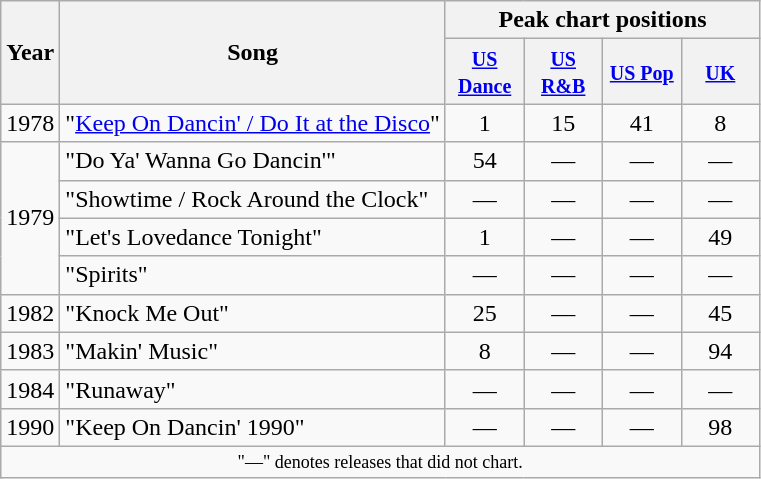<table class="wikitable">
<tr>
<th scope="col" rowspan="2">Year</th>
<th scope="col" rowspan="2">Song</th>
<th scope="col" colspan="4">Peak chart positions</th>
</tr>
<tr>
<th style="width:45px;"><small><a href='#'>US Dance</a></small><br></th>
<th style="width:45px;"><small><a href='#'>US R&B</a></small><br></th>
<th style="width:45px;"><small><a href='#'>US Pop</a></small><br></th>
<th style="width:45px;"><small><a href='#'>UK</a></small><br></th>
</tr>
<tr>
<td rowspan="1">1978</td>
<td>"<a href='#'>Keep On Dancin' / Do It at the Disco</a>"</td>
<td align=center>1</td>
<td align=center>15</td>
<td align=center>41</td>
<td align=center>8</td>
</tr>
<tr>
<td rowspan="4">1979</td>
<td>"Do Ya' Wanna Go Dancin'"</td>
<td align=center>54</td>
<td align=center>—</td>
<td align=center>―</td>
<td align=center>―</td>
</tr>
<tr>
<td>"Showtime / Rock Around the Clock"</td>
<td align=center>―</td>
<td align=center>―</td>
<td align=center>―</td>
<td align=center>―</td>
</tr>
<tr>
<td>"Let's Lovedance Tonight"</td>
<td align=center>1</td>
<td align=center>—</td>
<td align=center>―</td>
<td align=center>49</td>
</tr>
<tr>
<td>"Spirits"</td>
<td align=center>—</td>
<td align=center>—</td>
<td align=center>―</td>
<td align=center>—</td>
</tr>
<tr>
<td rowspan="1">1982</td>
<td>"Knock Me Out"</td>
<td align=center>25</td>
<td align=center>—</td>
<td align=center>―</td>
<td align=center>45</td>
</tr>
<tr>
<td rowspan="1">1983</td>
<td>"Makin' Music"</td>
<td align=center>8</td>
<td align=center>—</td>
<td align=center>—</td>
<td align=center>94</td>
</tr>
<tr>
<td rowspan="1">1984</td>
<td>"Runaway"</td>
<td align=center>―</td>
<td align=center>—</td>
<td align=center>—</td>
<td align=center>―</td>
</tr>
<tr>
<td rowspan="1">1990</td>
<td>"Keep On Dancin' 1990"</td>
<td align=center>―</td>
<td align=center>—</td>
<td align=center>―</td>
<td align=center>98</td>
</tr>
<tr>
<td colspan="6" style="text-align:center; font-size:9pt;">"—" denotes releases that did not chart.</td>
</tr>
</table>
